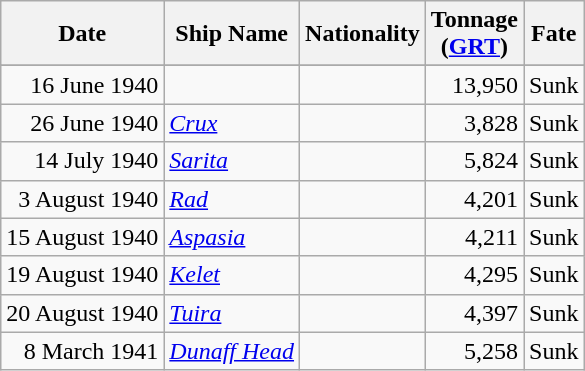<table class="wikitable sortable">
<tr>
<th>Date</th>
<th>Ship Name</th>
<th>Nationality</th>
<th>Tonnage <br>(<a href='#'>GRT</a>)</th>
<th>Fate</th>
</tr>
<tr>
</tr>
<tr>
<td align="right">16 June 1940</td>
<td align="left"></td>
<td align="left"></td>
<td align="right">13,950</td>
<td align="center">Sunk</td>
</tr>
<tr>
<td align="right">26 June 1940</td>
<td align="left"><a href='#'><em>Crux</em></a></td>
<td align="left"></td>
<td align="right">3,828</td>
<td align="center">Sunk</td>
</tr>
<tr>
<td align="right">14 July 1940</td>
<td align="left"><a href='#'><em>Sarita</em></a></td>
<td align="left"></td>
<td align="right">5,824</td>
<td align="center">Sunk</td>
</tr>
<tr>
<td align="right">3 August 1940</td>
<td align="left"><a href='#'><em>Rad</em></a></td>
<td align="left"></td>
<td align="right">4,201</td>
<td align="center">Sunk</td>
</tr>
<tr>
<td align="right">15 August 1940</td>
<td align="left"><a href='#'><em>Aspasia</em></a></td>
<td align="left"></td>
<td align="right">4,211</td>
<td align="center">Sunk</td>
</tr>
<tr>
<td align="right">19 August 1940</td>
<td align="left"><a href='#'><em>Kelet</em></a></td>
<td align="left"></td>
<td align="right">4,295</td>
<td align="center">Sunk</td>
</tr>
<tr>
<td align="right">20 August 1940</td>
<td align="left"><a href='#'><em>Tuira</em></a></td>
<td align="left"></td>
<td align="right">4,397</td>
<td align="center">Sunk</td>
</tr>
<tr>
<td align="right">8 March 1941</td>
<td align="left"><a href='#'><em>Dunaff Head</em></a></td>
<td align="left"></td>
<td align="right">5,258</td>
<td align="center">Sunk</td>
</tr>
</table>
